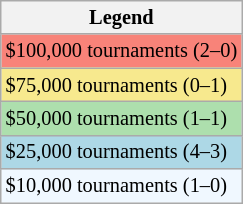<table class="wikitable" style="font-size:85%;">
<tr>
<th>Legend</th>
</tr>
<tr style="background:#f88379;">
<td>$100,000 tournaments (2–0)</td>
</tr>
<tr style="background:#f7e98e;">
<td>$75,000 tournaments (0–1)</td>
</tr>
<tr style="background:#addfad;">
<td>$50,000 tournaments (1–1)</td>
</tr>
<tr style="background:lightblue;">
<td>$25,000 tournaments (4–3)</td>
</tr>
<tr style="background:#f0f8ff;">
<td>$10,000 tournaments (1–0)</td>
</tr>
</table>
